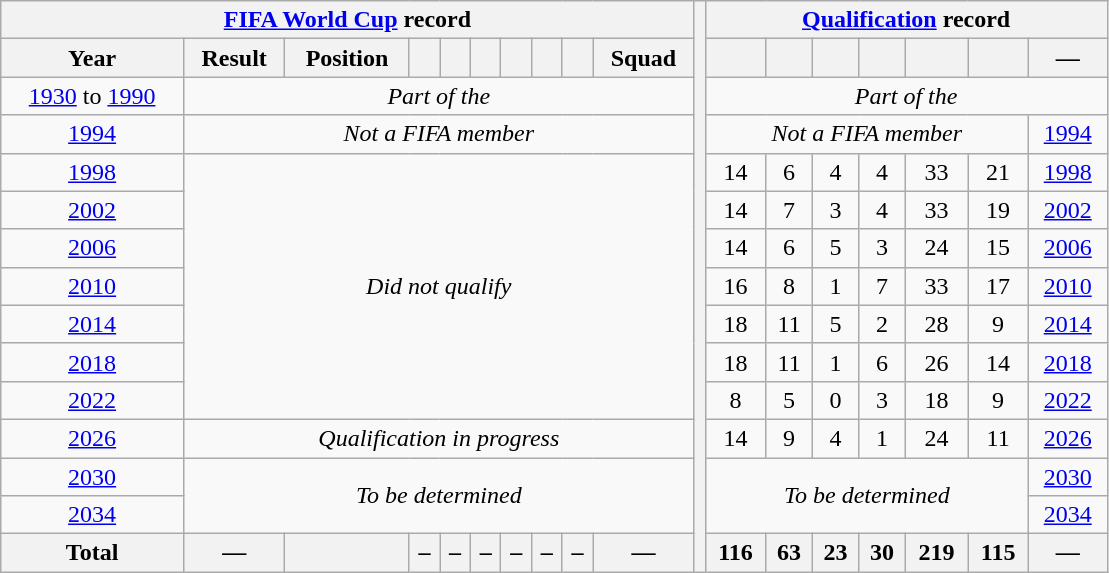<table class="wikitable" style="text-align: center;">
<tr>
<th colspan=10><a href='#'>FIFA World Cup</a> record</th>
<th width=1% rowspan=15></th>
<th colspan=7><a href='#'>Qualification</a> record</th>
</tr>
<tr>
<th>Year</th>
<th>Result</th>
<th>Position</th>
<th></th>
<th></th>
<th></th>
<th></th>
<th></th>
<th></th>
<th>Squad</th>
<th></th>
<th></th>
<th></th>
<th></th>
<th></th>
<th></th>
<th>—</th>
</tr>
<tr>
<td><a href='#'>1930</a> to <a href='#'>1990</a></td>
<td colspan=9><em>Part of the </em></td>
<td colspan=7><em>Part of the </em></td>
</tr>
<tr>
<td> <a href='#'>1994</a></td>
<td colspan=9><em>Not a FIFA member</em></td>
<td colspan=6><em>Not a FIFA member</em></td>
<td><a href='#'>1994</a></td>
</tr>
<tr>
<td> <a href='#'>1998</a></td>
<td colspan=9 rowspan=7><em>Did not qualify</em></td>
<td>14</td>
<td>6</td>
<td>4</td>
<td>4</td>
<td>33</td>
<td>21</td>
<td><a href='#'>1998</a></td>
</tr>
<tr>
<td>  <a href='#'>2002</a></td>
<td>14</td>
<td>7</td>
<td>3</td>
<td>4</td>
<td>33</td>
<td>19</td>
<td><a href='#'>2002</a></td>
</tr>
<tr>
<td> <a href='#'>2006</a></td>
<td>14</td>
<td>6</td>
<td>5</td>
<td>3</td>
<td>24</td>
<td>15</td>
<td><a href='#'>2006</a></td>
</tr>
<tr>
<td> <a href='#'>2010</a></td>
<td>16</td>
<td>8</td>
<td>1</td>
<td>7</td>
<td>33</td>
<td>17</td>
<td><a href='#'>2010</a></td>
</tr>
<tr>
<td> <a href='#'>2014</a></td>
<td>18</td>
<td>11</td>
<td>5</td>
<td>2</td>
<td>28</td>
<td>9</td>
<td><a href='#'>2014</a></td>
</tr>
<tr>
<td> <a href='#'>2018</a></td>
<td>18</td>
<td>11</td>
<td>1</td>
<td>6</td>
<td>26</td>
<td>14</td>
<td><a href='#'>2018</a></td>
</tr>
<tr>
<td> <a href='#'>2022</a></td>
<td>8</td>
<td>5</td>
<td>0</td>
<td>3</td>
<td>18</td>
<td>9</td>
<td><a href='#'>2022</a></td>
</tr>
<tr>
<td>   <a href='#'>2026</a></td>
<td colspan=9><em>Qualification in progress</em></td>
<td>14</td>
<td>9</td>
<td>4</td>
<td>1</td>
<td>24</td>
<td>11</td>
<td><a href='#'>2026</a></td>
</tr>
<tr>
<td>   <a href='#'>2030</a></td>
<td colspan=9 rowspan=2><em>To be determined</em></td>
<td colspan=6 rowspan=2><em>To be determined</em></td>
<td><a href='#'>2030</a></td>
</tr>
<tr>
<td> <a href='#'>2034</a></td>
<td><a href='#'>2034</a></td>
</tr>
<tr>
<th>Total</th>
<th>—</th>
<th></th>
<th>–</th>
<th>–</th>
<th>–</th>
<th>–</th>
<th>–</th>
<th>–</th>
<th>—</th>
<th>116</th>
<th>63</th>
<th>23</th>
<th>30</th>
<th>219</th>
<th>115</th>
<th>—</th>
</tr>
</table>
